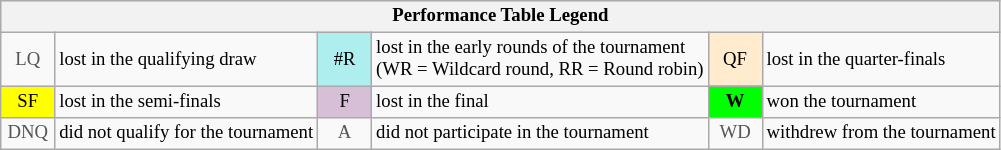<table class="wikitable" style="font-size:78%;">
<tr bgcolor="#efefef">
<th colspan="6">Performance Table Legend</th>
</tr>
<tr>
<td align="center" style="color:#555555;" width="30">LQ</td>
<td>lost in the qualifying draw</td>
<td align="center" style="background:#afeeee;">#R</td>
<td>lost in the early rounds of the tournament<br>(WR = Wildcard round, RR = Round robin)</td>
<td align="center" style="background:#ffebcd;">QF</td>
<td>lost in the quarter-finals</td>
</tr>
<tr>
<td align="center" style="background:yellow;">SF</td>
<td>lost in the semi-finals</td>
<td align="center" style="background:#D8BFD8;">F</td>
<td>lost in the final</td>
<td align="center" style="background:#00ff00;"><strong>W</strong></td>
<td>won the tournament</td>
</tr>
<tr>
<td align="center" style="color:#555555;" width="30">DNQ</td>
<td>did not qualify for the tournament</td>
<td align="center" style="color:#555555;" width="30">A</td>
<td>did not participate in the tournament</td>
<td align="center" style="color:#555555;" width="30">WD</td>
<td>withdrew from the tournament</td>
</tr>
</table>
